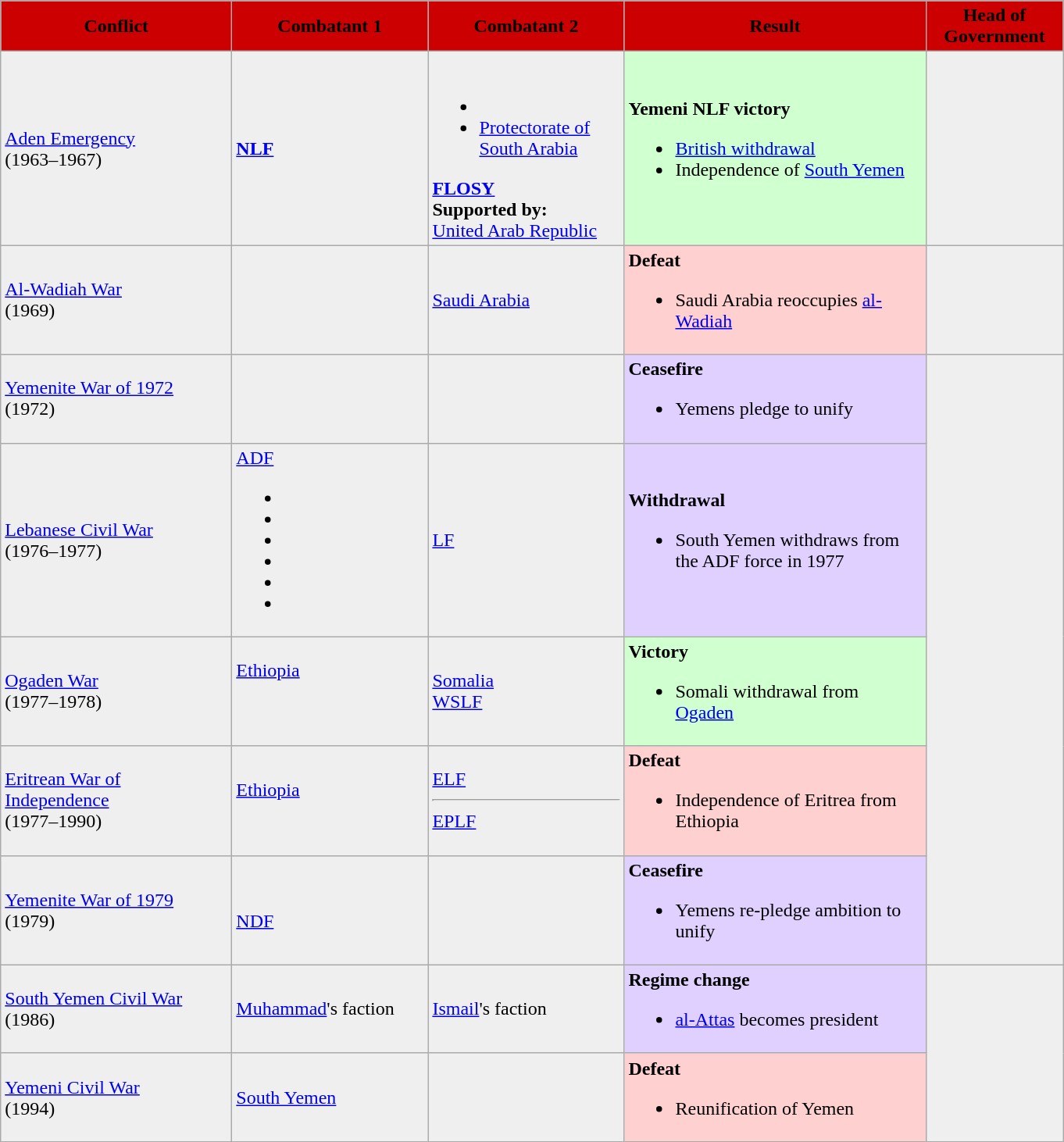<table class="wikitable">
<tr>
<th style="background:#CC0000" width="190"><span>Conflict</span></th>
<th style="background:#CC0000" width="160"><span>Combatant 1</span></th>
<th style="background:#CC0000" width="160"><span>Combatant 2</span></th>
<th style="background:#CC0000" width="250"><span>Result</span></th>
<th style="background:#CC0000" width="110"><span>Head of<br>Government</span></th>
</tr>
<tr>
<td style="background:#efefef"><a href='#'>Aden Emergency</a> <br> (1963–1967)</td>
<td style="background:#efefef"><strong> <a href='#'>NLF</a></strong></td>
<td style="background:#efefef"><strong> </strong><br><ul><li></li><li><a href='#'>Protectorate of South Arabia</a></li></ul><strong> <a href='#'>FLOSY</a></strong><br><strong>Supported by:</strong><br> <a href='#'>United Arab Republic</a></td>
<td style="background:#D0FFD0"><strong>Yemeni NLF victory</strong><br><ul><li><a href='#'>British withdrawal</a></li><li>Independence of <a href='#'>South Yemen</a></li></ul></td>
<td style="background:#efefef"></td>
</tr>
<tr>
<td style="background:#efefef"><a href='#'>Al-Wadiah War</a><br>(1969)</td>
<td style="background:#efefef"></td>
<td style="background:#efefef"> <a href='#'>Saudi Arabia</a></td>
<td style="background:#FFD0D0"><strong>Defeat</strong><br><ul><li>Saudi Arabia reoccupies <a href='#'>al-Wadiah</a></li></ul></td>
<td style="background:#efefef"></td>
</tr>
<tr>
<td style="background:#efefef"><a href='#'>Yemenite War of 1972</a><br>(1972)</td>
<td style="background:#efefef"></td>
<td style="background:#efefef"></td>
<td style="background:#E0D0FF"><strong>Ceasefire</strong><br><ul><li>Yemens pledge to unify</li></ul></td>
<td style="background:#efefef" rowspan=5></td>
</tr>
<tr>
<td style="background:#efefef"><a href='#'>Lebanese Civil War</a> <br>(1976–1977)</td>
<td style="background:#efefef"> <a href='#'>ADF</a><br><ul><li></li><li></li><li></li><li></li><li></li><li></li></ul></td>
<td style="background:#efefef"> <a href='#'>LF</a></td>
<td style="background:#E0D0FF"><strong>Withdrawal</strong><br><ul><li>South Yemen withdraws from the ADF force in 1977</li></ul></td>
</tr>
<tr>
<td style="background:#efefef"><a href='#'>Ogaden War</a><br>(1977–1978)</td>
<td style="background:#efefef"> <a href='#'>Ethiopia</a><br><br><br></td>
<td style="background:#efefef"> <a href='#'>Somalia</a><br>  <a href='#'>WSLF</a></td>
<td style="background:#D0FFD0"><strong>Victory</strong><br><ul><li>Somali withdrawal from <a href='#'>Ogaden</a></li></ul></td>
</tr>
<tr>
<td style="background:#efefef"><a href='#'>Eritrean War of Independence</a><br> (1977–1990)</td>
<td style="background:#efefef"> <a href='#'>Ethiopia</a><br><br></td>
<td style="background:#efefef"> <a href='#'>ELF</a><hr> <a href='#'>EPLF</a></td>
<td style="background:#FFD0D0"><strong>Defeat</strong><br><ul><li>Independence of Eritrea from Ethiopia</li></ul></td>
</tr>
<tr>
<td style="background:#efefef"><a href='#'>Yemenite War of 1979</a><br>(1979)</td>
<td style="background:#efefef"><br> <a href='#'>NDF</a></td>
<td style="background:#efefef"></td>
<td style="background:#E0D0FF"><strong>Ceasefire</strong><br><ul><li>Yemens re-pledge ambition to unify</li></ul></td>
</tr>
<tr>
<td style="background:#efefef"><a href='#'>South Yemen Civil War</a> <br> (1986)</td>
<td style="background:#efefef"> <a href='#'>Muhammad</a>'s faction</td>
<td style="background:#efefef"> <a href='#'>Ismail</a>'s faction</td>
<td style="background:#E0D0FF"><strong>Regime change</strong><br><ul><li><a href='#'>al-Attas</a> becomes president</li></ul></td>
<td style="background:#efefef" rowspan=2></td>
</tr>
<tr>
<td style="background:#efefef"><a href='#'>Yemeni Civil War</a> <br> (1994)</td>
<td style="background:#efefef"> <a href='#'>South Yemen</a></td>
<td style="background:#efefef"></td>
<td style="background:#FFD0D0"><strong>Defeat</strong><br><ul><li>Reunification of Yemen</li></ul></td>
</tr>
</table>
